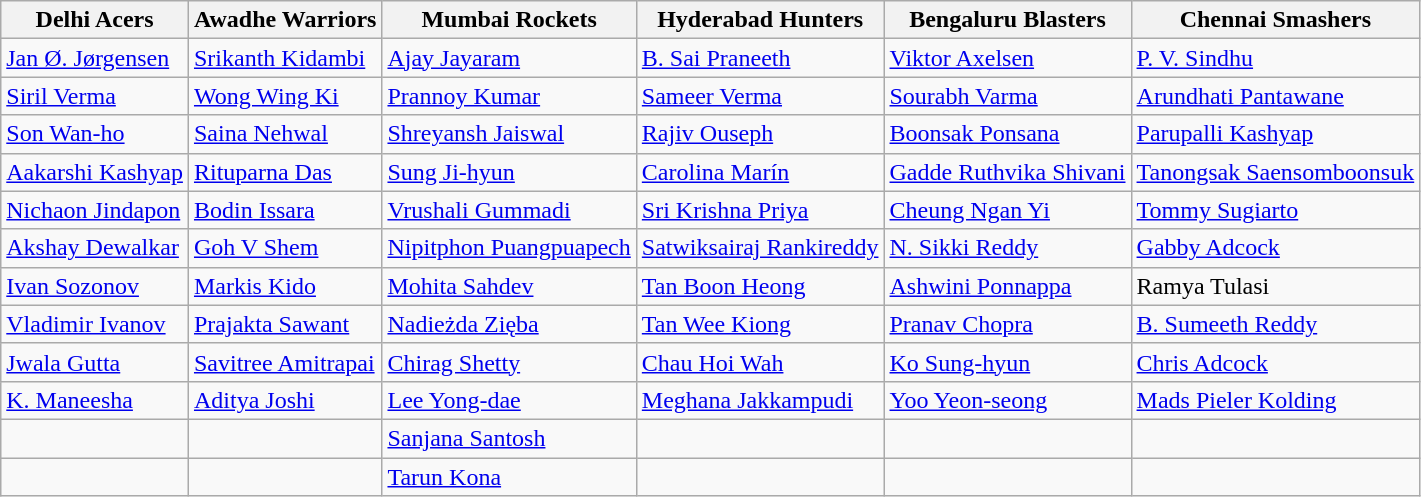<table class="wikitable">
<tr>
<th>Delhi Acers</th>
<th>Awadhe Warriors</th>
<th>Mumbai Rockets</th>
<th>Hyderabad Hunters</th>
<th>Bengaluru Blasters</th>
<th>Chennai Smashers</th>
</tr>
<tr>
<td><a href='#'>Jan Ø. Jørgensen</a></td>
<td><a href='#'>Srikanth Kidambi</a></td>
<td><a href='#'>Ajay Jayaram</a></td>
<td><a href='#'>B. Sai Praneeth</a></td>
<td><a href='#'>Viktor Axelsen</a></td>
<td><a href='#'>P. V. Sindhu</a></td>
</tr>
<tr>
<td><a href='#'>Siril Verma</a></td>
<td><a href='#'>Wong Wing Ki</a></td>
<td><a href='#'>Prannoy Kumar</a></td>
<td><a href='#'>Sameer Verma</a></td>
<td><a href='#'>Sourabh Varma</a></td>
<td><a href='#'>Arundhati Pantawane</a></td>
</tr>
<tr>
<td><a href='#'>Son Wan-ho</a></td>
<td><a href='#'>Saina Nehwal</a></td>
<td><a href='#'>Shreyansh Jaiswal</a></td>
<td><a href='#'>Rajiv Ouseph</a></td>
<td><a href='#'>Boonsak Ponsana</a></td>
<td><a href='#'>Parupalli Kashyap</a></td>
</tr>
<tr>
<td><a href='#'>Aakarshi Kashyap</a></td>
<td><a href='#'>Rituparna Das</a></td>
<td><a href='#'>Sung Ji-hyun</a></td>
<td><a href='#'>Carolina Marín</a></td>
<td><a href='#'>Gadde Ruthvika Shivani</a></td>
<td><a href='#'>Tanongsak Saensomboonsuk</a></td>
</tr>
<tr>
<td><a href='#'>Nichaon Jindapon</a></td>
<td><a href='#'>Bodin Issara</a></td>
<td><a href='#'>Vrushali Gummadi</a></td>
<td><a href='#'>Sri Krishna Priya</a></td>
<td><a href='#'>Cheung Ngan Yi</a></td>
<td><a href='#'>Tommy Sugiarto</a></td>
</tr>
<tr>
<td><a href='#'>Akshay Dewalkar</a></td>
<td><a href='#'>Goh V Shem</a></td>
<td><a href='#'>Nipitphon Puangpuapech</a></td>
<td><a href='#'>Satwiksairaj Rankireddy</a></td>
<td><a href='#'>N. Sikki Reddy</a></td>
<td><a href='#'>Gabby Adcock</a></td>
</tr>
<tr>
<td><a href='#'>Ivan Sozonov</a></td>
<td><a href='#'>Markis Kido</a></td>
<td><a href='#'>Mohita Sahdev</a></td>
<td><a href='#'>Tan Boon Heong</a></td>
<td><a href='#'>Ashwini Ponnappa</a></td>
<td>Ramya Tulasi</td>
</tr>
<tr>
<td><a href='#'>Vladimir Ivanov</a></td>
<td><a href='#'>Prajakta Sawant</a></td>
<td><a href='#'>Nadieżda Zięba</a></td>
<td><a href='#'>Tan Wee Kiong</a></td>
<td><a href='#'>Pranav Chopra</a></td>
<td><a href='#'>B. Sumeeth Reddy</a></td>
</tr>
<tr>
<td><a href='#'>Jwala Gutta</a></td>
<td><a href='#'>Savitree Amitrapai</a></td>
<td><a href='#'>Chirag Shetty</a></td>
<td><a href='#'>Chau Hoi Wah</a></td>
<td><a href='#'>Ko Sung-hyun</a></td>
<td><a href='#'>Chris Adcock</a></td>
</tr>
<tr>
<td><a href='#'>K. Maneesha</a></td>
<td><a href='#'>Aditya Joshi</a></td>
<td><a href='#'>Lee Yong-dae</a></td>
<td><a href='#'>Meghana Jakkampudi</a></td>
<td><a href='#'>Yoo Yeon-seong</a></td>
<td><a href='#'>Mads Pieler Kolding</a></td>
</tr>
<tr>
<td></td>
<td></td>
<td><a href='#'>Sanjana Santosh</a></td>
<td></td>
<td></td>
<td></td>
</tr>
<tr>
<td></td>
<td></td>
<td><a href='#'>Tarun Kona</a></td>
<td></td>
<td></td>
<td></td>
</tr>
</table>
